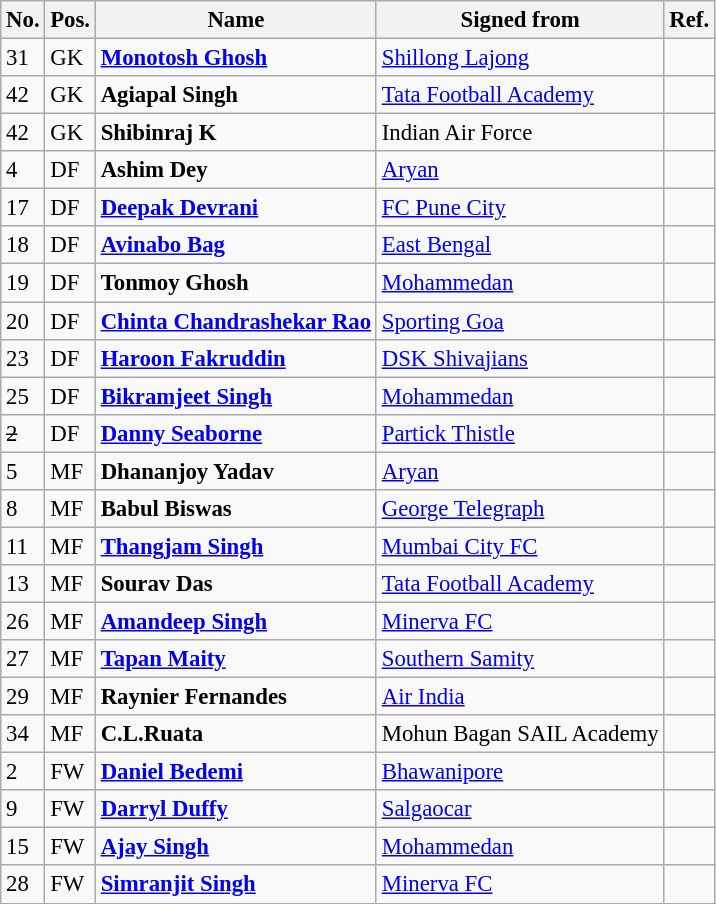<table class="wikitable" style="text-align:left; font-size:95%">
<tr>
<th>No.</th>
<th>Pos.</th>
<th>Name</th>
<th>Signed from</th>
<th>Ref.</th>
</tr>
<tr>
<td>31</td>
<td>GK</td>
<td scope="row"> <strong><a href='#'>Monotosh Ghosh</a></strong></td>
<td> <a href='#'>Shillong Lajong</a></td>
<td></td>
</tr>
<tr>
<td>42</td>
<td>GK</td>
<td scope="row"> <strong>Agiapal Singh</strong></td>
<td> <a href='#'>Tata Football Academy</a></td>
<td></td>
</tr>
<tr>
<td>42</td>
<td>GK</td>
<td scope="row"> <strong>Shibinraj K</strong></td>
<td> Indian Air Force</td>
<td></td>
</tr>
<tr>
<td>4</td>
<td>DF</td>
<td scope="row"> <strong>Ashim Dey</strong></td>
<td> <a href='#'>Aryan</a></td>
<td></td>
</tr>
<tr>
<td>17</td>
<td>DF</td>
<td scope="row"> <strong><a href='#'>Deepak Devrani</a></strong></td>
<td> <a href='#'>FC Pune City</a></td>
<td></td>
</tr>
<tr>
<td>18</td>
<td>DF</td>
<td scope="row"> <strong><a href='#'>Avinabo Bag</a></strong></td>
<td> <a href='#'>East Bengal</a></td>
<td></td>
</tr>
<tr>
<td>19</td>
<td>DF</td>
<td scope="row"> <strong>Tonmoy Ghosh</strong></td>
<td> <a href='#'>Mohammedan</a></td>
<td></td>
</tr>
<tr>
<td>20</td>
<td>DF</td>
<td scope="row"> <strong><a href='#'>Chinta Chandrashekar Rao</a></strong></td>
<td> <a href='#'>Sporting Goa</a></td>
<td></td>
</tr>
<tr>
<td>23</td>
<td>DF</td>
<td scope="row"> <strong><a href='#'>Haroon Fakruddin</a></strong></td>
<td> <a href='#'>DSK Shivajians</a></td>
<td></td>
</tr>
<tr>
<td>25</td>
<td>DF</td>
<td scope="row"> <strong><a href='#'>Bikramjeet Singh</a></strong></td>
<td> <a href='#'>Mohammedan</a></td>
<td></td>
</tr>
<tr>
<td><s>2</s></td>
<td>DF</td>
<td scope="row"> <strong><a href='#'>Danny Seaborne</a></strong></td>
<td> <a href='#'>Partick Thistle</a></td>
<td></td>
</tr>
<tr>
<td>5</td>
<td>MF</td>
<td scope="row"> <strong>Dhananjoy Yadav</strong></td>
<td> <a href='#'>Aryan</a></td>
<td></td>
</tr>
<tr>
<td>8</td>
<td>MF</td>
<td scope="row"> <strong>Babul Biswas</strong></td>
<td> <a href='#'>George Telegraph</a></td>
<td></td>
</tr>
<tr>
<td>11</td>
<td>MF</td>
<td scope="row"> <strong><a href='#'>Thangjam Singh</a></strong></td>
<td> <a href='#'>Mumbai City FC</a></td>
<td></td>
</tr>
<tr>
<td>13</td>
<td>MF</td>
<td scope="row"> <strong>Sourav Das</strong></td>
<td> <a href='#'>Tata Football Academy</a></td>
<td></td>
</tr>
<tr>
<td>26</td>
<td>MF</td>
<td scope="row"> <strong><a href='#'>Amandeep Singh</a></strong></td>
<td> <a href='#'>Minerva FC</a></td>
<td></td>
</tr>
<tr>
<td>27</td>
<td>MF</td>
<td scope="row"> <strong><a href='#'>Tapan Maity</a></strong></td>
<td> <a href='#'>Southern Samity</a></td>
<td></td>
</tr>
<tr>
<td>29</td>
<td>MF</td>
<td scope="row"> <strong>Raynier Fernandes</strong></td>
<td> <a href='#'>Air India</a></td>
<td></td>
</tr>
<tr>
<td>34</td>
<td>MF</td>
<td scope="row"> <strong>C.L.Ruata</strong></td>
<td> Mohun Bagan SAIL Academy</td>
<td></td>
</tr>
<tr>
<td>2</td>
<td>FW</td>
<td scope="row"> <strong><a href='#'>Daniel Bedemi</a></strong></td>
<td> <a href='#'>Bhawanipore</a></td>
<td></td>
</tr>
<tr>
<td>9</td>
<td>FW</td>
<td scope="row"> <strong><a href='#'>Darryl Duffy</a></strong></td>
<td> <a href='#'>Salgaocar</a></td>
<td></td>
</tr>
<tr>
<td>15</td>
<td>FW</td>
<td scope="row"> <strong><a href='#'>Ajay Singh</a></strong></td>
<td> <a href='#'>Mohammedan</a></td>
<td></td>
</tr>
<tr>
<td>28</td>
<td>FW</td>
<td scope="row"> <strong><a href='#'>Simranjit Singh</a></strong></td>
<td> <a href='#'>Minerva FC</a></td>
<td></td>
</tr>
<tr>
</tr>
</table>
